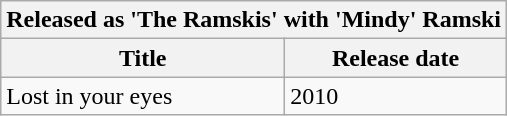<table class="wikitable">
<tr>
<th colspan="2">Released as 'The Ramskis' with 'Mindy' Ramski</th>
</tr>
<tr>
<th>Title</th>
<th>Release date</th>
</tr>
<tr>
<td>Lost in your eyes</td>
<td>2010</td>
</tr>
</table>
